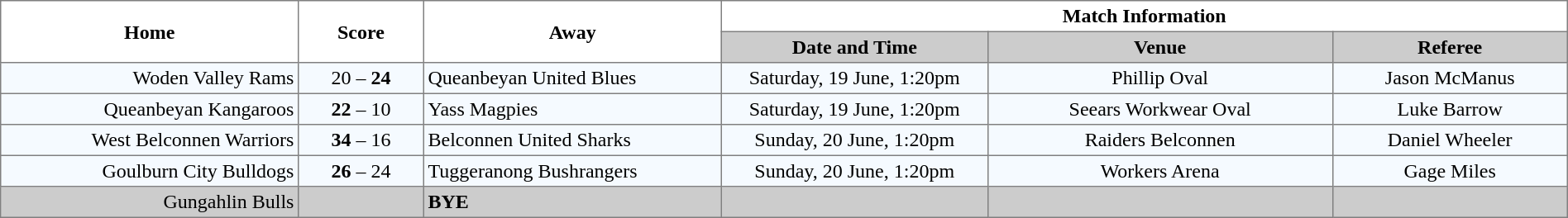<table border="1" cellpadding="3" cellspacing="0" width="100%" style="border-collapse:collapse;  text-align:center;">
<tr>
<th rowspan="2" width="19%">Home</th>
<th rowspan="2" width="8%">Score</th>
<th rowspan="2" width="19%">Away</th>
<th colspan="3">Match Information</th>
</tr>
<tr bgcolor="#CCCCCC">
<th width="17%">Date and Time</th>
<th width="22%">Venue</th>
<th width="50%">Referee</th>
</tr>
<tr style="text-align:center; background:#f5faff;">
<td align="right">Woden Valley Rams </td>
<td>20 – <strong>24</strong></td>
<td align="left"> Queanbeyan United Blues</td>
<td>Saturday, 19 June, 1:20pm</td>
<td>Phillip Oval</td>
<td>Jason McManus</td>
</tr>
<tr style="text-align:center; background:#f5faff;">
<td align="right">Queanbeyan Kangaroos </td>
<td><strong>22</strong> – 10</td>
<td align="left"> Yass Magpies</td>
<td>Saturday, 19 June, 1:20pm</td>
<td>Seears Workwear Oval</td>
<td>Luke Barrow</td>
</tr>
<tr style="text-align:center; background:#f5faff;">
<td align="right">West Belconnen Warriors </td>
<td><strong>34</strong> – 16</td>
<td align="left"> Belconnen United Sharks</td>
<td>Sunday, 20 June, 1:20pm</td>
<td>Raiders Belconnen</td>
<td>Daniel Wheeler</td>
</tr>
<tr style="text-align:center; background:#f5faff;">
<td align="right">Goulburn City Bulldogs </td>
<td><strong>26</strong> – 24</td>
<td align="left"> Tuggeranong Bushrangers</td>
<td>Sunday, 20 June, 1:20pm</td>
<td>Workers Arena</td>
<td>Gage Miles</td>
</tr>
<tr style="text-align:center; background:#CCCCCC;">
<td align="right">Gungahlin Bulls </td>
<td></td>
<td align="left"><strong>BYE</strong></td>
<td></td>
<td></td>
<td></td>
</tr>
</table>
